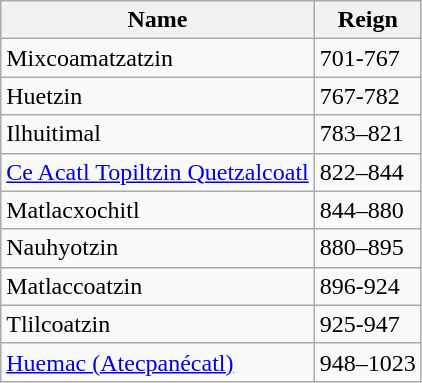<table class="wikitable">
<tr>
<th>Name</th>
<th>Reign</th>
</tr>
<tr>
<td>Mixcoamatzatzin</td>
<td>701-767</td>
</tr>
<tr>
<td>Huetzin</td>
<td>767-782</td>
</tr>
<tr>
<td>Ilhuitimal</td>
<td>783–821</td>
</tr>
<tr>
<td><a href='#'>Ce Acatl Topiltzin Quetzalcoatl</a></td>
<td>822–844</td>
</tr>
<tr>
<td>Matlacxochitl</td>
<td>844–880</td>
</tr>
<tr>
<td>Nauhyotzin</td>
<td>880–895</td>
</tr>
<tr>
<td>Matlaccoatzin</td>
<td>896-924</td>
</tr>
<tr>
<td>Tlilcoatzin</td>
<td>925-947</td>
</tr>
<tr>
<td><a href='#'>Huemac (Atecpanécatl)</a></td>
<td>948–1023</td>
</tr>
</table>
